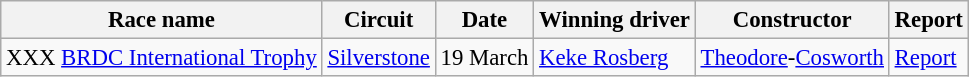<table class="wikitable" style="font-size:95%">
<tr>
<th>Race name</th>
<th>Circuit</th>
<th>Date</th>
<th>Winning driver</th>
<th>Constructor</th>
<th>Report</th>
</tr>
<tr>
<td> XXX <a href='#'>BRDC International Trophy</a></td>
<td><a href='#'>Silverstone</a></td>
<td>19 March</td>
<td> <a href='#'>Keke Rosberg</a></td>
<td> <a href='#'>Theodore</a>-<a href='#'>Cosworth</a></td>
<td><a href='#'>Report</a></td>
</tr>
</table>
